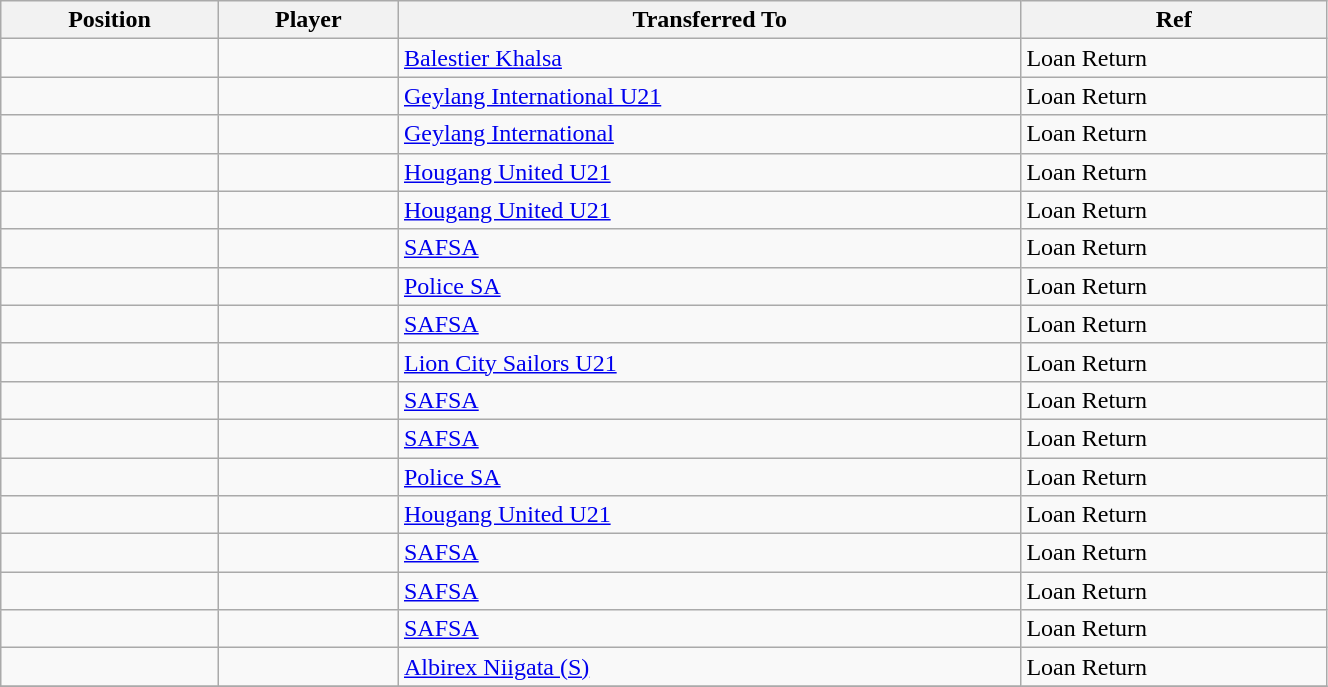<table class="wikitable sortable" style="width:70%; text-align:center; font-size:100%; text-align:left;">
<tr>
<th><strong>Position</strong></th>
<th><strong>Player</strong></th>
<th><strong>Transferred To</strong></th>
<th><strong>Ref</strong></th>
</tr>
<tr>
<td></td>
<td></td>
<td> <a href='#'>Balestier Khalsa</a></td>
<td>Loan Return </td>
</tr>
<tr>
<td></td>
<td></td>
<td> <a href='#'>Geylang International U21</a></td>
<td>Loan Return </td>
</tr>
<tr>
<td></td>
<td></td>
<td> <a href='#'>Geylang International</a></td>
<td>Loan Return</td>
</tr>
<tr>
<td></td>
<td></td>
<td> <a href='#'>Hougang United U21</a></td>
<td>Loan Return</td>
</tr>
<tr>
<td></td>
<td></td>
<td> <a href='#'>Hougang United U21</a></td>
<td>Loan Return</td>
</tr>
<tr>
<td></td>
<td></td>
<td> <a href='#'>SAFSA</a></td>
<td>Loan Return </td>
</tr>
<tr>
<td></td>
<td></td>
<td> <a href='#'>Police SA</a></td>
<td>Loan Return </td>
</tr>
<tr>
<td></td>
<td></td>
<td> <a href='#'>SAFSA</a></td>
<td>Loan Return </td>
</tr>
<tr>
<td></td>
<td></td>
<td> <a href='#'>Lion City Sailors U21</a></td>
<td>Loan Return</td>
</tr>
<tr>
<td></td>
<td></td>
<td> <a href='#'>SAFSA</a></td>
<td>Loan Return </td>
</tr>
<tr>
<td></td>
<td></td>
<td> <a href='#'>SAFSA</a></td>
<td>Loan Return </td>
</tr>
<tr>
<td></td>
<td></td>
<td> <a href='#'>Police SA</a></td>
<td>Loan Return </td>
</tr>
<tr>
<td></td>
<td></td>
<td> <a href='#'>Hougang United U21</a></td>
<td>Loan Return</td>
</tr>
<tr>
<td></td>
<td></td>
<td> <a href='#'>SAFSA</a></td>
<td>Loan Return</td>
</tr>
<tr>
<td></td>
<td></td>
<td> <a href='#'>SAFSA</a></td>
<td>Loan Return</td>
</tr>
<tr>
<td></td>
<td></td>
<td> <a href='#'>SAFSA</a></td>
<td>Loan Return</td>
</tr>
<tr>
<td></td>
<td></td>
<td> <a href='#'>Albirex Niigata (S)</a></td>
<td>Loan Return </td>
</tr>
<tr>
</tr>
</table>
